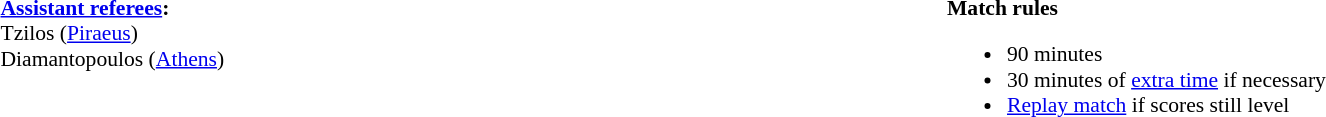<table width=100% style="font-size: 90%">
<tr>
<td width=50% valign=top><br><strong><a href='#'>Assistant referees</a>:</strong>
<br>Tzilos (<a href='#'>Piraeus</a>)
<br>Diamantopoulos (<a href='#'>Athens</a>)</td>
<td width=50% valign=top><br><strong>Match rules</strong><ul><li>90 minutes</li><li>30 minutes of <a href='#'>extra time</a> if necessary</li><li><a href='#'>Replay match</a> if scores still level</li></ul></td>
</tr>
</table>
